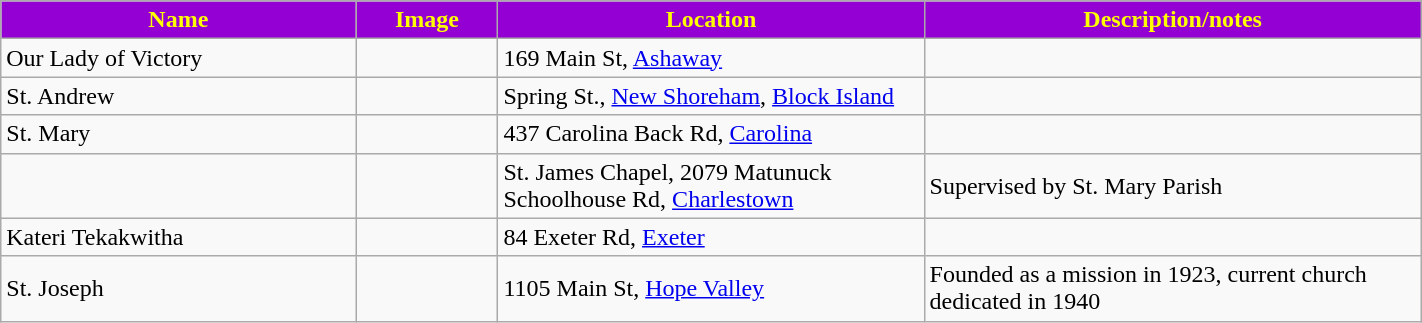<table class="wikitable sortable" style="width:75%">
<tr>
<th style="background:darkviolet; color:yellow;" width="25%"><strong>Name</strong></th>
<th style="background:darkviolet; color:yellow;" width="10%"><strong>Image</strong></th>
<th style="background:darkviolet; color:yellow;" width="30%"><strong>Location</strong></th>
<th style="background:darkviolet; color:yellow;" width="35%"><strong>Description/notes</strong></th>
</tr>
<tr>
<td>Our Lady of Victory</td>
<td></td>
<td>169 Main St, <a href='#'>Ashaway</a></td>
<td></td>
</tr>
<tr>
<td>St. Andrew</td>
<td></td>
<td>Spring St., <a href='#'>New Shoreham</a>, <a href='#'>Block Island</a></td>
<td></td>
</tr>
<tr>
<td>St. Mary</td>
<td></td>
<td>437 Carolina Back Rd, <a href='#'>Carolina</a></td>
<td></td>
</tr>
<tr>
<td></td>
<td></td>
<td>St. James Chapel, 2079 Matunuck Schoolhouse Rd, <a href='#'>Charlestown</a></td>
<td>Supervised by St. Mary Parish</td>
</tr>
<tr>
<td>Kateri Tekakwitha</td>
<td></td>
<td>84 Exeter Rd, <a href='#'>Exeter</a></td>
<td></td>
</tr>
<tr>
<td>St. Joseph</td>
<td></td>
<td>1105 Main St, <a href='#'>Hope Valley</a></td>
<td>Founded as a mission in 1923, current church dedicated in 1940</td>
</tr>
</table>
